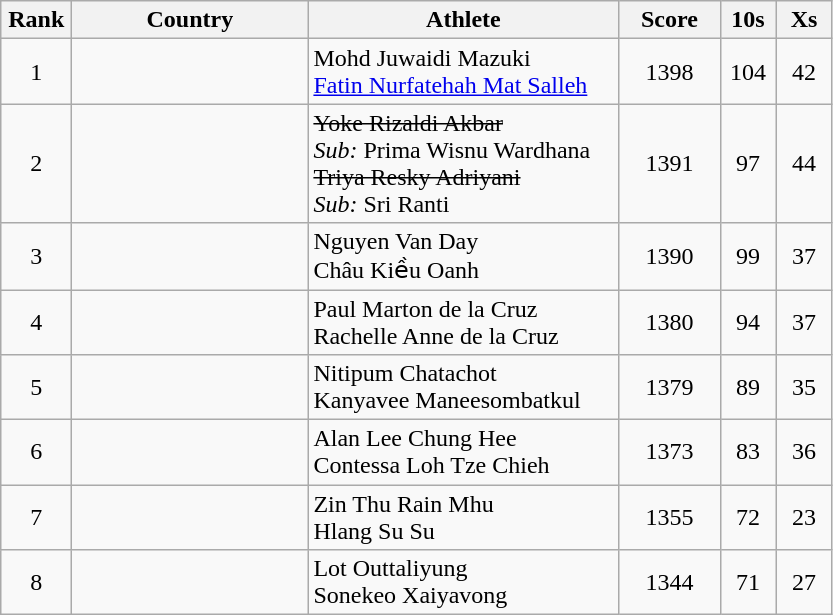<table class=wikitable style="text-align:center">
<tr>
<th width=40>Rank</th>
<th width=150>Country</th>
<th width=200>Athlete</th>
<th width=60>Score</th>
<th width=30>10s</th>
<th width=30>Xs</th>
</tr>
<tr>
<td>1</td>
<td></td>
<td align=left>Mohd Juwaidi Mazuki<br><a href='#'>Fatin Nurfatehah Mat Salleh</a></td>
<td>1398</td>
<td>104</td>
<td>42</td>
</tr>
<tr>
<td>2</td>
<td></td>
<td align=left><s>Yoke Rizaldi Akbar</s><br><em>Sub:</em> Prima Wisnu Wardhana<br><s>Triya Resky Adriyani</s><br><em>Sub:</em> Sri Ranti</td>
<td>1391</td>
<td>97</td>
<td>44</td>
</tr>
<tr>
<td>3</td>
<td></td>
<td align=left>Nguyen Van Day<br>Châu Kiều Oanh</td>
<td>1390</td>
<td>99</td>
<td>37</td>
</tr>
<tr>
<td>4</td>
<td></td>
<td align=left>Paul Marton de la Cruz<br>Rachelle Anne de la Cruz</td>
<td>1380</td>
<td>94</td>
<td>37</td>
</tr>
<tr>
<td>5</td>
<td></td>
<td align=left>Nitipum Chatachot<br>Kanyavee Maneesombatkul</td>
<td>1379</td>
<td>89</td>
<td>35</td>
</tr>
<tr>
<td>6</td>
<td></td>
<td align=left>Alan Lee Chung Hee<br>Contessa Loh Tze Chieh</td>
<td>1373</td>
<td>83</td>
<td>36</td>
</tr>
<tr>
<td>7</td>
<td></td>
<td align=left>Zin Thu Rain Mhu<br>Hlang Su Su</td>
<td>1355</td>
<td>72</td>
<td>23</td>
</tr>
<tr>
<td>8</td>
<td></td>
<td align=left>Lot Outtaliyung<br>Sonekeo Xaiyavong</td>
<td>1344</td>
<td>71</td>
<td>27</td>
</tr>
</table>
